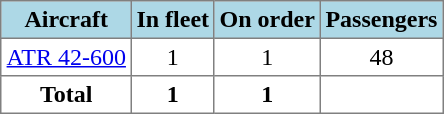<table class="toccolours" border="1" cellpadding="3" style="margin:1em auto; border-collapse:collapse">
<tr bgcolor=lightblue>
<th>Aircraft</th>
<th>In fleet</th>
<th>On order</th>
<th>Passengers</th>
</tr>
<tr>
<td><a href='#'>ATR 42-600</a></td>
<td align=center>1</td>
<td align=center>1</td>
<td align=center>48</td>
</tr>
<tr>
<th>Total</th>
<th>1</th>
<th>1</th>
<th></th>
</tr>
</table>
